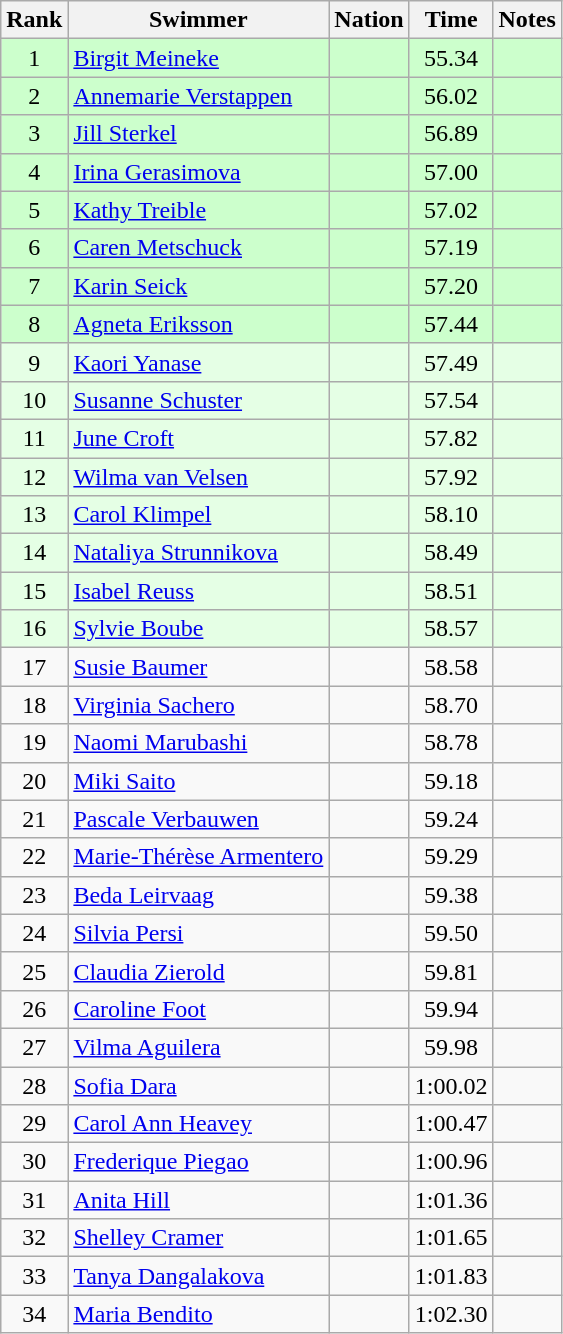<table class="wikitable sortable" style="text-align:center">
<tr>
<th>Rank</th>
<th>Swimmer</th>
<th>Nation</th>
<th>Time</th>
<th>Notes</th>
</tr>
<tr bgcolor=ccffcc>
<td>1</td>
<td align=left><a href='#'>Birgit Meineke</a></td>
<td align=left></td>
<td>55.34</td>
<td></td>
</tr>
<tr bgcolor=ccffcc>
<td>2</td>
<td align=left><a href='#'>Annemarie Verstappen</a></td>
<td align=left></td>
<td>56.02</td>
<td></td>
</tr>
<tr bgcolor=ccffcc>
<td>3</td>
<td align=left><a href='#'>Jill Sterkel</a></td>
<td align=left></td>
<td>56.89</td>
<td></td>
</tr>
<tr bgcolor=ccffcc>
<td>4</td>
<td align=left><a href='#'>Irina Gerasimova</a></td>
<td align=left></td>
<td>57.00</td>
<td></td>
</tr>
<tr bgcolor=ccffcc>
<td>5</td>
<td align=left><a href='#'>Kathy Treible</a></td>
<td align=left></td>
<td>57.02</td>
<td></td>
</tr>
<tr bgcolor=ccffcc>
<td>6</td>
<td align=left><a href='#'>Caren Metschuck</a></td>
<td align=left></td>
<td>57.19</td>
<td></td>
</tr>
<tr bgcolor=ccffcc>
<td>7</td>
<td align=left><a href='#'>Karin Seick</a></td>
<td align=left></td>
<td>57.20</td>
<td></td>
</tr>
<tr bgcolor=ccffcc>
<td>8</td>
<td align=left><a href='#'>Agneta Eriksson</a></td>
<td align=left></td>
<td>57.44</td>
<td></td>
</tr>
<tr bgcolor=e5ffe5>
<td>9</td>
<td align=left><a href='#'>Kaori Yanase</a></td>
<td align=left></td>
<td>57.49</td>
<td></td>
</tr>
<tr bgcolor=e5ffe5>
<td>10</td>
<td align=left><a href='#'>Susanne Schuster</a></td>
<td align=left></td>
<td>57.54</td>
<td></td>
</tr>
<tr bgcolor=e5ffe5>
<td>11</td>
<td align=left><a href='#'>June Croft</a></td>
<td align=left></td>
<td>57.82</td>
<td></td>
</tr>
<tr bgcolor=e5ffe5>
<td>12</td>
<td align=left><a href='#'>Wilma van Velsen</a></td>
<td align=left></td>
<td>57.92</td>
<td></td>
</tr>
<tr bgcolor=e5ffe5>
<td>13</td>
<td align=left><a href='#'>Carol Klimpel</a></td>
<td align=left></td>
<td>58.10</td>
<td></td>
</tr>
<tr bgcolor=e5ffe5>
<td>14</td>
<td align=left><a href='#'>Nataliya Strunnikova</a></td>
<td align=left></td>
<td>58.49</td>
<td></td>
</tr>
<tr bgcolor=e5ffe5>
<td>15</td>
<td align=left><a href='#'>Isabel Reuss</a></td>
<td align=left></td>
<td>58.51</td>
<td></td>
</tr>
<tr bgcolor=e5ffe5>
<td>16</td>
<td align=left><a href='#'>Sylvie Boube</a></td>
<td align=left></td>
<td>58.57</td>
<td></td>
</tr>
<tr>
<td>17</td>
<td align=left><a href='#'>Susie Baumer</a></td>
<td align=left></td>
<td>58.58</td>
<td></td>
</tr>
<tr>
<td>18</td>
<td align=left><a href='#'>Virginia Sachero</a></td>
<td align=left></td>
<td>58.70</td>
<td></td>
</tr>
<tr>
<td>19</td>
<td align=left><a href='#'>Naomi Marubashi</a></td>
<td align=left></td>
<td>58.78</td>
<td></td>
</tr>
<tr>
<td>20</td>
<td align=left><a href='#'>Miki Saito</a></td>
<td align=left></td>
<td>59.18</td>
<td></td>
</tr>
<tr>
<td>21</td>
<td align=left><a href='#'>Pascale Verbauwen</a></td>
<td align=left></td>
<td>59.24</td>
<td></td>
</tr>
<tr>
<td>22</td>
<td align=left><a href='#'>Marie-Thérèse Armentero</a></td>
<td align=left></td>
<td>59.29</td>
<td></td>
</tr>
<tr>
<td>23</td>
<td align=left><a href='#'>Beda Leirvaag</a></td>
<td align=left></td>
<td>59.38</td>
<td></td>
</tr>
<tr>
<td>24</td>
<td align=left><a href='#'>Silvia Persi</a></td>
<td align=left></td>
<td>59.50</td>
<td></td>
</tr>
<tr>
<td>25</td>
<td align=left><a href='#'>Claudia Zierold</a></td>
<td align=left></td>
<td>59.81</td>
<td></td>
</tr>
<tr>
<td>26</td>
<td align=left><a href='#'>Caroline Foot</a></td>
<td align=left></td>
<td>59.94</td>
<td></td>
</tr>
<tr>
<td>27</td>
<td align=left><a href='#'>Vilma Aguilera</a></td>
<td align=left></td>
<td>59.98</td>
<td></td>
</tr>
<tr>
<td>28</td>
<td align=left><a href='#'>Sofia Dara</a></td>
<td align=left></td>
<td>1:00.02</td>
<td></td>
</tr>
<tr>
<td>29</td>
<td align=left><a href='#'>Carol Ann Heavey</a></td>
<td align=left></td>
<td>1:00.47</td>
<td></td>
</tr>
<tr>
<td>30</td>
<td align=left><a href='#'>Frederique Piegao</a></td>
<td align=left></td>
<td>1:00.96</td>
<td></td>
</tr>
<tr>
<td>31</td>
<td align=left><a href='#'>Anita Hill</a></td>
<td align=left></td>
<td>1:01.36</td>
<td></td>
</tr>
<tr>
<td>32</td>
<td align=left><a href='#'>Shelley Cramer</a></td>
<td align=left></td>
<td>1:01.65</td>
<td></td>
</tr>
<tr>
<td>33</td>
<td align=left><a href='#'>Tanya Dangalakova</a></td>
<td align=left></td>
<td>1:01.83</td>
<td></td>
</tr>
<tr>
<td>34</td>
<td align=left><a href='#'>Maria Bendito</a></td>
<td align=left></td>
<td>1:02.30</td>
<td></td>
</tr>
</table>
